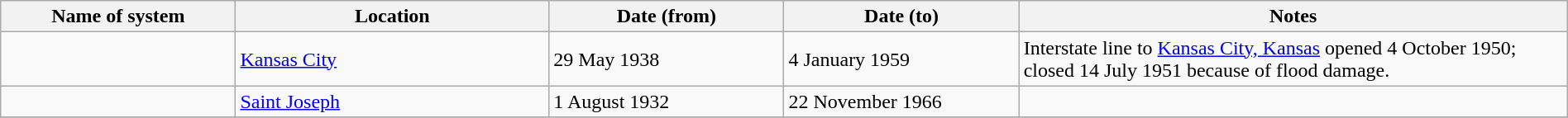<table class="wikitable" width=100%>
<tr>
<th width=15%>Name of system</th>
<th width=20%>Location</th>
<th width=15%>Date (from)</th>
<th width=15%>Date (to)</th>
<th width=35%>Notes</th>
</tr>
<tr>
<td> </td>
<td><a href='#'>Kansas City</a></td>
<td>29 May 1938</td>
<td>4 January 1959</td>
<td>Interstate line to <a href='#'>Kansas City, Kansas</a> opened 4 October 1950; closed 14 July 1951 because of flood damage.</td>
</tr>
<tr>
<td> </td>
<td><a href='#'>Saint Joseph</a></td>
<td>1 August 1932</td>
<td>22 November 1966</td>
<td> </td>
</tr>
<tr>
</tr>
</table>
